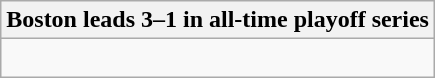<table class="wikitable collapsible collapsed">
<tr>
<th>Boston leads 3–1 in all-time playoff series</th>
</tr>
<tr>
<td><br>


</td>
</tr>
</table>
